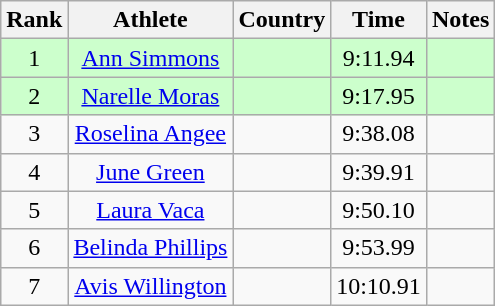<table class="wikitable sortable" style="text-align:center">
<tr>
<th>Rank</th>
<th>Athlete</th>
<th>Country</th>
<th>Time</th>
<th>Notes</th>
</tr>
<tr bgcolor=ccffcc>
<td>1</td>
<td><a href='#'>Ann Simmons</a></td>
<td align=left></td>
<td>9:11.94</td>
<td></td>
</tr>
<tr bgcolor=ccffcc>
<td>2</td>
<td><a href='#'>Narelle Moras</a></td>
<td align=left></td>
<td>9:17.95</td>
<td></td>
</tr>
<tr>
<td>3</td>
<td><a href='#'>Roselina Angee</a></td>
<td align=left></td>
<td>9:38.08</td>
<td></td>
</tr>
<tr>
<td>4</td>
<td><a href='#'>June Green</a></td>
<td align=left></td>
<td>9:39.91</td>
<td></td>
</tr>
<tr>
<td>5</td>
<td><a href='#'>Laura Vaca</a></td>
<td align=left></td>
<td>9:50.10</td>
<td></td>
</tr>
<tr>
<td>6</td>
<td><a href='#'>Belinda Phillips</a></td>
<td align=left></td>
<td>9:53.99</td>
<td></td>
</tr>
<tr>
<td>7</td>
<td><a href='#'>Avis Willington</a></td>
<td align=left></td>
<td>10:10.91</td>
<td></td>
</tr>
</table>
